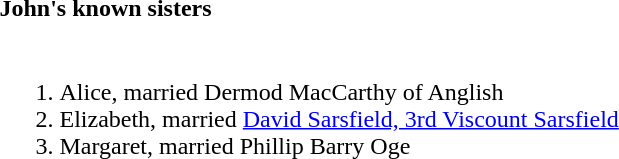<table>
<tr>
<th align="left">John's known sisters</th>
</tr>
<tr>
<td><br><ol><li>Alice, married Dermod MacCarthy of Anglish</li><li>Elizabeth, married <a href='#'>David Sarsfield, 3rd Viscount Sarsfield</a></li><li>Margaret, married Phillip Barry Oge</li></ol></td>
</tr>
</table>
